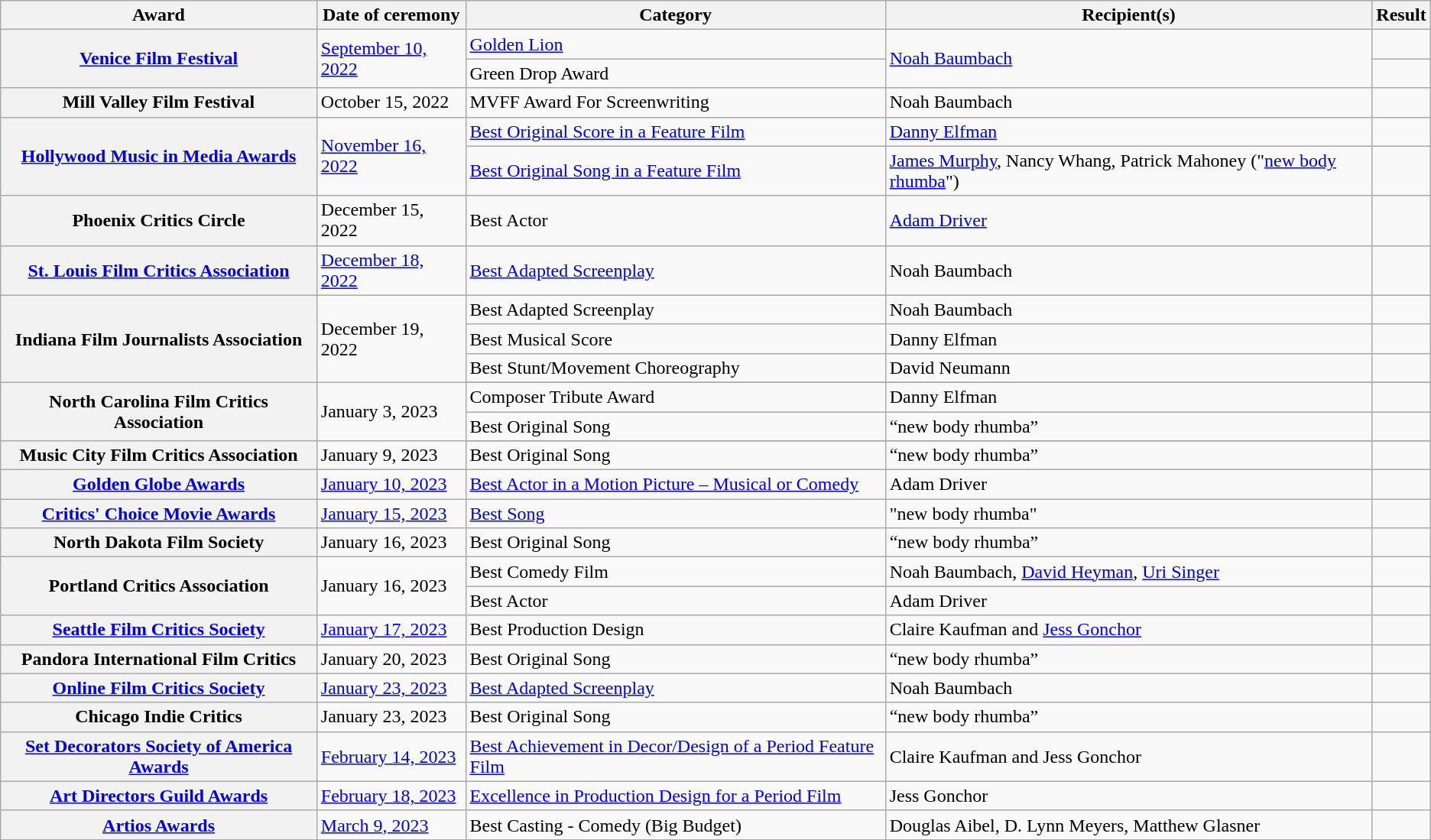<table class="wikitable sortable plainrowheaders">
<tr>
<th scope="col">Award</th>
<th scope="col">Date of ceremony</th>
<th scope="col">Category</th>
<th scope="col">Recipient(s)</th>
<th scope="col">Result</th>
</tr>
<tr>
<th rowspan="2" scope="row"><a href='#'>Venice Film Festival</a></th>
<td rowspan="2"><a href='#'>September 10, 2022</a></td>
<td><a href='#'>Golden Lion</a></td>
<td rowspan="2"><a href='#'>Noah Baumbach</a></td>
<td></td>
</tr>
<tr>
<td>Green Drop Award</td>
<td></td>
</tr>
<tr>
<th scope="row">Mill Valley Film Festival</th>
<td>October 15, 2022</td>
<td>MVFF Award For Screenwriting</td>
<td>Noah Baumbach</td>
<td></td>
</tr>
<tr>
<th rowspan="2" scope="row"><a href='#'>Hollywood Music in Media Awards</a></th>
<td rowspan="2"><a href='#'>November 16, 2022</a></td>
<td><a href='#'>Best Original Score in a Feature Film</a></td>
<td><a href='#'>Danny Elfman</a></td>
<td></td>
</tr>
<tr>
<td><a href='#'>Best Original Song in a Feature Film</a></td>
<td><a href='#'>James Murphy</a>, Nancy Whang, Patrick Mahoney ("<a href='#'>new body rhumba</a>")</td>
<td></td>
</tr>
<tr>
<th scope="row">Phoenix Critics Circle</th>
<td>December 15, 2022</td>
<td>Best Actor</td>
<td><a href='#'>Adam Driver</a></td>
<td></td>
</tr>
<tr>
<th scope="row"><a href='#'>St. Louis Film Critics Association</a></th>
<td><a href='#'>December 18, 2022</a></td>
<td><a href='#'>Best Adapted Screenplay</a></td>
<td>Noah Baumbach</td>
<td></td>
</tr>
<tr>
<th rowspan="3" scope="row">Indiana Film Journalists Association</th>
<td rowspan="3">December 19, 2022</td>
<td>Best Adapted Screenplay</td>
<td>Noah Baumbach</td>
<td></td>
</tr>
<tr>
<td>Best Musical Score</td>
<td>Danny Elfman</td>
<td></td>
</tr>
<tr>
<td>Best Stunt/Movement Choreography</td>
<td>David Neumann</td>
<td></td>
</tr>
<tr>
<th rowspan="3" scope="row">North Carolina Film Critics Association</th>
<td rowspan="3">January 3, 2023</td>
</tr>
<tr>
<td>Composer Tribute Award</td>
<td>Danny Elfman</td>
<td></td>
</tr>
<tr>
<td>Best Original Song</td>
<td>“new body rhumba”</td>
<td></td>
</tr>
<tr>
<th rowspan="2" scope="row">Music City Film Critics Association</th>
<td rowspan="2">January 9, 2023</td>
</tr>
<tr>
<td>Best Original Song</td>
<td>“new body rhumba”</td>
<td></td>
</tr>
<tr>
<th scope="row"><a href='#'>Golden Globe Awards</a></th>
<td><a href='#'>January 10, 2023</a></td>
<td><a href='#'>Best Actor in a Motion Picture – Musical or Comedy</a></td>
<td>Adam Driver</td>
<td></td>
</tr>
<tr>
<th scope="row"><a href='#'>Critics' Choice Movie Awards</a></th>
<td><a href='#'>January 15, 2023</a></td>
<td><a href='#'>Best Song</a></td>
<td>"new body rhumba"</td>
<td></td>
</tr>
<tr>
<th scope="row">North Dakota Film Society</th>
<td>January 16, 2023</td>
<td>Best Original Song</td>
<td>“new body rhumba”</td>
<td></td>
</tr>
<tr>
<th rowspan="2" scope="row">Portland Critics Association</th>
<td rowspan="2">January 16, 2023</td>
<td>Best Comedy Film</td>
<td>Noah Baumbach, <a href='#'>David Heyman</a>, <a href='#'>Uri Singer</a></td>
<td></td>
</tr>
<tr>
<td>Best Actor</td>
<td>Adam Driver</td>
<td></td>
</tr>
<tr>
<th scope="row"><a href='#'>Seattle Film Critics Society</a></th>
<td><a href='#'>January 17, 2023</a></td>
<td>Best Production Design</td>
<td>Claire Kaufman and <a href='#'>Jess Gonchor</a></td>
<td></td>
</tr>
<tr>
<th scope="row">Pandora International Film Critics</th>
<td>January 20, 2023</td>
<td>Best Original Song</td>
<td>“new body rhumba”</td>
<td></td>
</tr>
<tr>
<th scope="row"><a href='#'>Online Film Critics Society</a></th>
<td><a href='#'>January 23, 2023</a></td>
<td><a href='#'>Best Adapted Screenplay</a></td>
<td>Noah Baumbach</td>
<td></td>
</tr>
<tr>
<th scope="row">Chicago Indie Critics</th>
<td>January 23, 2023</td>
<td>Best Original Song</td>
<td>“new body rhumba”</td>
<td></td>
</tr>
<tr>
<th scope="row"><a href='#'>Set Decorators Society of America Awards</a></th>
<td><a href='#'>February 14, 2023</a></td>
<td><a href='#'>Best Achievement in Decor/Design of a Period Feature Film</a></td>
<td>Claire Kaufman and Jess Gonchor</td>
<td></td>
</tr>
<tr>
<th scope="row"><a href='#'>Art Directors Guild Awards</a></th>
<td><a href='#'>February 18, 2023</a></td>
<td><a href='#'>Excellence in Production Design for a Period Film</a></td>
<td>Jess Gonchor</td>
<td></td>
</tr>
<tr>
<th scope="row"><a href='#'>Artios Awards</a></th>
<td><a href='#'>March 9, 2023</a></td>
<td>Best Casting - Comedy (Big Budget)</td>
<td>Douglas Aibel, D. Lynn Meyers, Matthew Glasner</td>
<td></td>
</tr>
</table>
